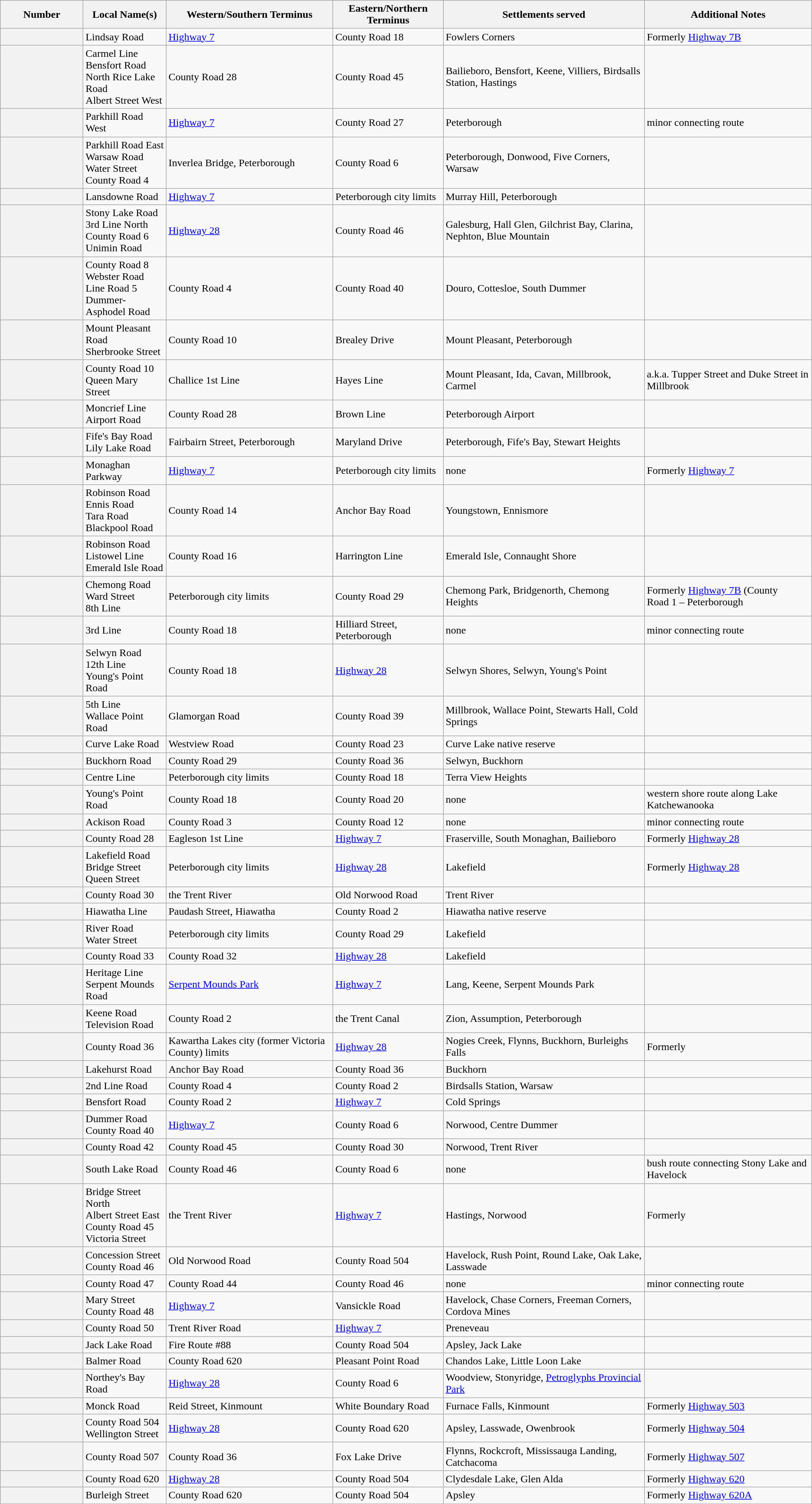<table class="wikitable sortable">
<tr>
<th width="120px" scope="col">Number</th>
<th width="120px" scope="col">Local Name(s)</th>
<th scope="col">Western/Southern Terminus</th>
<th scope="col">Eastern/Northern Terminus</th>
<th class="unsortable" scope="col">Settlements served</th>
<th class="unsortable" scope="col">Additional Notes</th>
</tr>
<tr>
<th></th>
<td>Lindsay Road</td>
<td><a href='#'>Highway 7</a></td>
<td>County Road 18</td>
<td>Fowlers Corners</td>
<td>Formerly <a href='#'>Highway 7B</a></td>
</tr>
<tr>
<th></th>
<td>Carmel Line<br>Bensfort Road<br>North Rice Lake Road<br>Albert Street West</td>
<td>County Road 28</td>
<td>County Road 45</td>
<td>Bailieboro, Bensfort, Keene, Villiers, Birdsalls Station, Hastings</td>
<td></td>
</tr>
<tr>
<th></th>
<td>Parkhill Road West</td>
<td><a href='#'>Highway 7</a></td>
<td>County Road 27</td>
<td>Peterborough</td>
<td>minor connecting route</td>
</tr>
<tr>
<th></th>
<td>Parkhill Road East<br> Warsaw Road<br>Water Street<br> County Road 4</td>
<td>Inverlea Bridge, Peterborough</td>
<td>County Road 6</td>
<td>Peterborough, Donwood, Five Corners, Warsaw</td>
<td></td>
</tr>
<tr>
<th></th>
<td>Lansdowne Road</td>
<td><a href='#'>Highway 7</a></td>
<td>Peterborough city limits</td>
<td>Murray Hill, Peterborough</td>
<td></td>
</tr>
<tr>
<th></th>
<td>Stony Lake Road<br>3rd Line North<br>County Road 6<br>Unimin Road</td>
<td><a href='#'>Highway 28</a></td>
<td>County Road 46</td>
<td>Galesburg, Hall Glen, Gilchrist Bay, Clarina, Nephton, Blue Mountain</td>
<td></td>
</tr>
<tr>
<th></th>
<td>County Road 8<br>Webster Road<br>Line Road 5<br>Dummer-Asphodel Road</td>
<td>County Road 4</td>
<td>County Road 40</td>
<td>Douro, Cottesloe, South Dummer</td>
<td></td>
</tr>
<tr>
<th></th>
<td>Mount Pleasant Road<br>Sherbrooke Street</td>
<td>County Road 10</td>
<td>Brealey Drive</td>
<td>Mount Pleasant, Peterborough</td>
<td></td>
</tr>
<tr>
<th></th>
<td>County Road 10<br>Queen Mary Street</td>
<td>Challice 1st Line</td>
<td>Hayes Line</td>
<td>Mount Pleasant, Ida, Cavan, Millbrook, Carmel</td>
<td>a.k.a. Tupper Street and Duke Street in Millbrook</td>
</tr>
<tr>
<th></th>
<td>Moncrief Line<br>Airport Road</td>
<td>County Road 28</td>
<td>Brown Line</td>
<td>Peterborough Airport</td>
<td></td>
</tr>
<tr>
<th></th>
<td>Fife's Bay Road<br>Lily Lake Road</td>
<td>Fairbairn Street, Peterborough</td>
<td>Maryland Drive</td>
<td>Peterborough, Fife's Bay, Stewart Heights</td>
<td></td>
</tr>
<tr>
<th></th>
<td>Monaghan Parkway</td>
<td><a href='#'>Highway 7</a></td>
<td>Peterborough city limits</td>
<td>none</td>
<td>Formerly <a href='#'>Highway 7</a></td>
</tr>
<tr>
<th></th>
<td>Robinson Road<br>Ennis Road<br>Tara Road<br>Blackpool Road</td>
<td>County Road 14</td>
<td>Anchor Bay Road</td>
<td>Youngstown, Ennismore</td>
<td></td>
</tr>
<tr>
<th></th>
<td>Robinson Road<br>Listowel Line<br>Emerald Isle Road</td>
<td>County Road 16</td>
<td>Harrington Line</td>
<td>Emerald Isle, Connaught Shore</td>
<td></td>
</tr>
<tr>
<th></th>
<td>Chemong Road<br>Ward Street<br>8th Line</td>
<td>Peterborough city limits</td>
<td>County Road 29</td>
<td>Chemong Park, Bridgenorth, Chemong Heights</td>
<td>Formerly <a href='#'>Highway 7B</a> (County Road 1 – Peterborough</td>
</tr>
<tr>
<th></th>
<td>3rd Line</td>
<td>County Road 18</td>
<td>Hilliard Street, Peterborough</td>
<td>none</td>
<td>minor connecting route</td>
</tr>
<tr>
<th></th>
<td>Selwyn Road<br>12th Line<br>Young's Point Road</td>
<td>County Road 18</td>
<td><a href='#'>Highway 28</a></td>
<td>Selwyn Shores, Selwyn, Young's Point</td>
<td></td>
</tr>
<tr>
<th></th>
<td>5th Line<br>Wallace Point Road</td>
<td>Glamorgan Road</td>
<td>County Road 39</td>
<td>Millbrook, Wallace Point, Stewarts Hall, Cold Springs</td>
<td></td>
</tr>
<tr>
<th></th>
<td>Curve Lake Road</td>
<td>Westview Road</td>
<td>County Road 23</td>
<td>Curve Lake native reserve</td>
<td></td>
</tr>
<tr>
<th></th>
<td>Buckhorn Road</td>
<td>County Road 29</td>
<td>County Road 36</td>
<td>Selwyn, Buckhorn</td>
<td></td>
</tr>
<tr>
<th></th>
<td>Centre Line</td>
<td>Peterborough city limits</td>
<td>County Road 18</td>
<td>Terra View Heights</td>
<td></td>
</tr>
<tr>
<th></th>
<td>Young's Point Road</td>
<td>County Road 18</td>
<td>County Road 20</td>
<td>none</td>
<td>western shore route along Lake Katchewanooka</td>
</tr>
<tr>
<th></th>
<td>Ackison Road</td>
<td>County Road 3</td>
<td>County Road 12</td>
<td>none</td>
<td>minor connecting route</td>
</tr>
<tr>
<th></th>
<td>County Road 28</td>
<td>Eagleson 1st Line</td>
<td><a href='#'>Highway 7</a></td>
<td>Fraserville, South Monaghan, Bailieboro</td>
<td>Formerly <a href='#'>Highway 28</a></td>
</tr>
<tr>
<th></th>
<td>Lakefield Road<br>Bridge Street<br>Queen Street</td>
<td>Peterborough city limits</td>
<td><a href='#'>Highway 28</a></td>
<td>Lakefield</td>
<td>Formerly <a href='#'>Highway 28</a></td>
</tr>
<tr>
<th></th>
<td>County Road 30</td>
<td>the Trent River</td>
<td>Old Norwood Road</td>
<td>Trent River</td>
<td></td>
</tr>
<tr>
<th></th>
<td>Hiawatha Line</td>
<td>Paudash Street, Hiawatha</td>
<td>County Road 2</td>
<td>Hiawatha native reserve</td>
<td></td>
</tr>
<tr>
<th></th>
<td>River Road<br>Water Street</td>
<td>Peterborough city limits</td>
<td>County Road 29</td>
<td>Lakefield</td>
<td></td>
</tr>
<tr>
<th></th>
<td>County Road 33</td>
<td>County Road 32</td>
<td><a href='#'>Highway 28</a></td>
<td>Lakefield</td>
<td></td>
</tr>
<tr>
<th></th>
<td>Heritage Line<br>Serpent Mounds Road</td>
<td><a href='#'>Serpent Mounds Park</a></td>
<td><a href='#'>Highway 7</a></td>
<td>Lang, Keene, Serpent Mounds Park</td>
<td></td>
</tr>
<tr>
<th></th>
<td>Keene Road<br>Television Road</td>
<td>County Road 2</td>
<td>the Trent Canal</td>
<td>Zion, Assumption, Peterborough</td>
<td></td>
</tr>
<tr>
<th></th>
<td>County Road 36</td>
<td>Kawartha Lakes city (former Victoria County) limits</td>
<td><a href='#'>Highway 28</a></td>
<td>Nogies Creek, Flynns, Buckhorn, Burleighs Falls</td>
<td>Formerly </td>
</tr>
<tr>
<th></th>
<td>Lakehurst Road</td>
<td>Anchor Bay Road</td>
<td>County Road 36</td>
<td>Buckhorn</td>
<td></td>
</tr>
<tr>
<th></th>
<td>2nd Line Road</td>
<td>County Road 4</td>
<td>County Road 2</td>
<td>Birdsalls Station, Warsaw</td>
<td></td>
</tr>
<tr>
<th></th>
<td>Bensfort Road</td>
<td>County Road 2</td>
<td><a href='#'>Highway 7</a></td>
<td>Cold Springs</td>
<td></td>
</tr>
<tr>
<th></th>
<td>Dummer Road<br>County Road 40</td>
<td><a href='#'>Highway 7</a></td>
<td>County Road 6</td>
<td>Norwood, Centre Dummer</td>
<td></td>
</tr>
<tr>
<th></th>
<td>County Road 42</td>
<td>County Road 45</td>
<td>County Road 30</td>
<td>Norwood, Trent River</td>
<td></td>
</tr>
<tr>
<th></th>
<td>South Lake Road</td>
<td>County Road 46</td>
<td>County Road 6</td>
<td>none</td>
<td>bush route connecting Stony Lake and Havelock</td>
</tr>
<tr>
<th></th>
<td>Bridge Street North <br>Albert Street East<br>County Road 45<br> Victoria Street</td>
<td>the Trent River</td>
<td><a href='#'>Highway 7</a></td>
<td>Hastings, Norwood</td>
<td>Formerly </td>
</tr>
<tr>
<th></th>
<td>Concession Street<br>County Road 46</td>
<td>Old Norwood Road</td>
<td>County Road 504</td>
<td>Havelock, Rush Point, Round Lake, Oak Lake, Lasswade</td>
<td></td>
</tr>
<tr>
<th></th>
<td>County Road 47</td>
<td>County Road 44</td>
<td>County Road 46</td>
<td>none</td>
<td>minor connecting route</td>
</tr>
<tr>
<th></th>
<td>Mary Street<br>County Road 48</td>
<td><a href='#'>Highway 7</a></td>
<td>Vansickle Road</td>
<td>Havelock, Chase Corners, Freeman Corners, Cordova Mines</td>
<td></td>
</tr>
<tr>
<th></th>
<td>County Road 50</td>
<td>Trent River Road</td>
<td><a href='#'>Highway 7</a></td>
<td>Preneveau</td>
<td></td>
</tr>
<tr>
<th></th>
<td>Jack Lake Road</td>
<td>Fire Route #88</td>
<td>County Road 504</td>
<td>Apsley, Jack Lake</td>
<td></td>
</tr>
<tr>
<th></th>
<td>Balmer Road</td>
<td>County Road 620</td>
<td>Pleasant Point Road</td>
<td>Chandos Lake, Little Loon Lake</td>
<td></td>
</tr>
<tr>
<th></th>
<td>Northey's Bay Road</td>
<td><a href='#'>Highway 28</a></td>
<td>County Road 6</td>
<td>Woodview, Stonyridge, <a href='#'>Petroglyphs Provincial Park</a></td>
<td></td>
</tr>
<tr>
<th></th>
<td>Monck Road</td>
<td>Reid Street, Kinmount</td>
<td>White Boundary Road</td>
<td>Furnace Falls, Kinmount</td>
<td>Formerly <a href='#'>Highway 503</a></td>
</tr>
<tr>
<th></th>
<td>County Road 504<br>Wellington Street</td>
<td><a href='#'>Highway 28</a></td>
<td>County Road 620</td>
<td>Apsley, Lasswade, Owenbrook</td>
<td>Formerly <a href='#'>Highway 504</a></td>
</tr>
<tr>
<th></th>
<td>County Road 507</td>
<td>County Road 36</td>
<td>Fox Lake Drive</td>
<td>Flynns, Rockcroft, Mississauga Landing, Catchacoma</td>
<td>Formerly <a href='#'>Highway 507</a></td>
</tr>
<tr>
<th></th>
<td>County Road 620</td>
<td><a href='#'>Highway 28</a></td>
<td>County Road 504</td>
<td>Clydesdale Lake, Glen Alda</td>
<td>Formerly <a href='#'>Highway 620</a></td>
</tr>
<tr>
<th></th>
<td>Burleigh Street</td>
<td>County Road 620</td>
<td>County Road 504</td>
<td>Apsley</td>
<td>Formerly <a href='#'>Highway 620A</a></td>
</tr>
<tr>
</tr>
</table>
